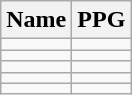<table class="wikitable">
<tr>
<th>Name</th>
<th>PPG</th>
</tr>
<tr>
<td></td>
<td align=center></td>
</tr>
<tr>
<td></td>
<td align=center></td>
</tr>
<tr>
<td></td>
<td align=center></td>
</tr>
<tr>
<td></td>
<td align=center></td>
</tr>
<tr>
<td></td>
<td align=center></td>
</tr>
</table>
